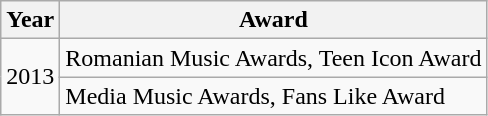<table class="wikitable">
<tr>
<th>Year</th>
<th>Award</th>
</tr>
<tr>
<td rowspan="2">2013</td>
<td>Romanian Music Awards, Teen Icon Award</td>
</tr>
<tr>
<td>Media Music Awards, Fans Like Award</td>
</tr>
</table>
